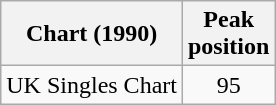<table class="wikitable sortable">
<tr>
<th>Chart (1990)</th>
<th>Peak<br>position</th>
</tr>
<tr>
<td align="left">UK Singles Chart</td>
<td style="text-align:center;">95</td>
</tr>
</table>
